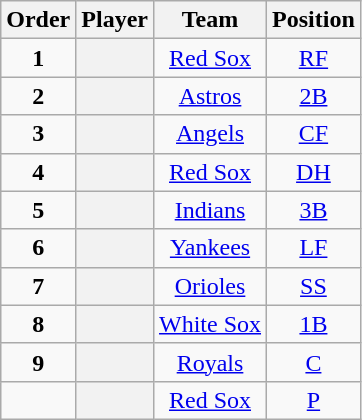<table class="wikitable sortable plainrowheaders" style="text-align:center;">
<tr>
<th scope="col">Order</th>
<th scope="col">Player</th>
<th scope="col">Team</th>
<th scope="col">Position</th>
</tr>
<tr>
<td><strong>1</strong></td>
<th scope="row" style="text-align:center"></th>
<td><a href='#'>Red Sox</a></td>
<td><a href='#'>RF</a></td>
</tr>
<tr>
<td><strong>2</strong></td>
<th scope="row" style="text-align:center"></th>
<td><a href='#'>Astros</a></td>
<td><a href='#'>2B</a></td>
</tr>
<tr>
<td><strong>3</strong></td>
<th scope="row" style="text-align:center"></th>
<td><a href='#'>Angels</a></td>
<td><a href='#'>CF</a></td>
</tr>
<tr>
<td><strong>4</strong></td>
<th scope="row" style="text-align:center"></th>
<td><a href='#'>Red Sox</a></td>
<td><a href='#'>DH</a></td>
</tr>
<tr>
<td><strong>5</strong></td>
<th scope="row" style="text-align:center"></th>
<td><a href='#'>Indians</a></td>
<td><a href='#'>3B</a></td>
</tr>
<tr>
<td><strong>6</strong></td>
<th scope="row" style="text-align:center"></th>
<td><a href='#'>Yankees</a></td>
<td><a href='#'>LF</a></td>
</tr>
<tr>
<td><strong>7</strong></td>
<th scope="row" style="text-align:center"></th>
<td><a href='#'>Orioles</a></td>
<td><a href='#'>SS</a></td>
</tr>
<tr>
<td><strong>8</strong></td>
<th scope="row" style="text-align:center"></th>
<td><a href='#'>White Sox</a></td>
<td><a href='#'>1B</a></td>
</tr>
<tr>
<td><strong>9</strong></td>
<th scope="row" style="text-align:center"></th>
<td><a href='#'>Royals</a></td>
<td><a href='#'>C</a></td>
</tr>
<tr>
<td></td>
<th scope="row" style="text-align:center"></th>
<td><a href='#'>Red Sox</a></td>
<td><a href='#'>P</a></td>
</tr>
</table>
